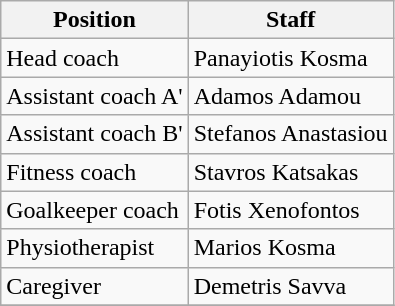<table class="wikitable" style="text-align: center">
<tr>
<th align=left>Position</th>
<th align=left>Staff</th>
</tr>
<tr>
<td align=left>Head coach</td>
<td align=left> Panayiotis Kosma</td>
</tr>
<tr>
<td align=left>Assistant coach A'</td>
<td align=left> Adamos Adamou</td>
</tr>
<tr>
<td align=left>Assistant coach B'</td>
<td align=left> Stefanos Anastasiou</td>
</tr>
<tr>
<td align=left>Fitness coach</td>
<td align=left> Stavros Katsakas</td>
</tr>
<tr>
<td align=left>Goalkeeper coach</td>
<td align=left> Fotis Xenofontos</td>
</tr>
<tr>
<td align=left>Physiotherapist</td>
<td align=left> Marios Kosma</td>
</tr>
<tr>
<td align=left>Caregiver</td>
<td align=left> Demetris Savva</td>
</tr>
<tr>
</tr>
</table>
